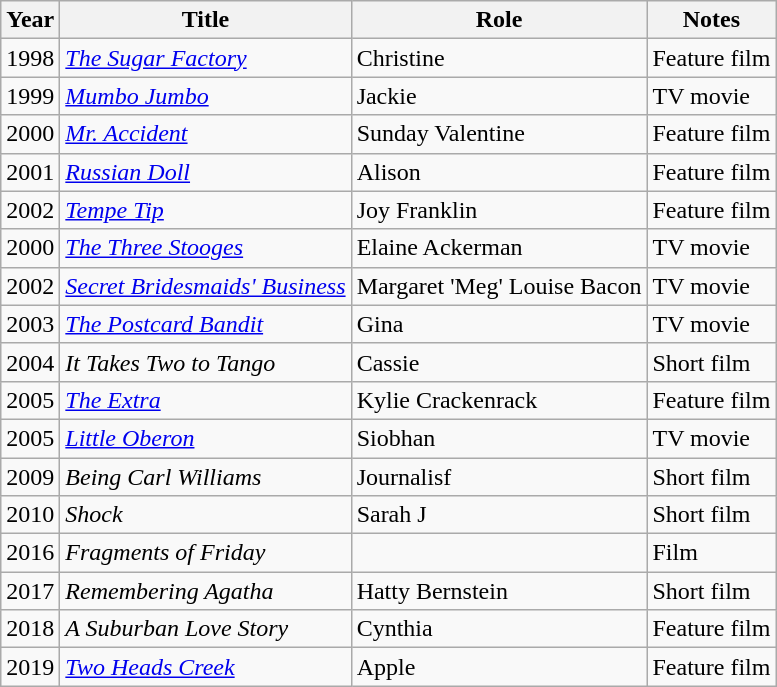<table class="wikitable">
<tr>
<th>Year</th>
<th>Title</th>
<th>Role</th>
<th>Notes</th>
</tr>
<tr>
<td>1998</td>
<td><em><a href='#'>The Sugar Factory</a></em></td>
<td>Christine</td>
<td>Feature film</td>
</tr>
<tr>
<td>1999</td>
<td><em><a href='#'>Mumbo Jumbo</a></em></td>
<td>Jackie</td>
<td>TV movie</td>
</tr>
<tr>
<td>2000</td>
<td><em><a href='#'>Mr. Accident</a></em></td>
<td>Sunday Valentine</td>
<td>Feature film</td>
</tr>
<tr>
<td>2001</td>
<td><em><a href='#'>Russian Doll</a></em></td>
<td>Alison</td>
<td>Feature film</td>
</tr>
<tr>
<td>2002</td>
<td><em><a href='#'>Tempe Tip</a></em></td>
<td>Joy Franklin</td>
<td>Feature film</td>
</tr>
<tr>
<td>2000</td>
<td><em><a href='#'>The Three Stooges</a></em></td>
<td>Elaine Ackerman</td>
<td>TV movie</td>
</tr>
<tr>
<td>2002</td>
<td><em><a href='#'>Secret Bridesmaids' Business</a></em></td>
<td>Margaret 'Meg' Louise Bacon</td>
<td>TV movie</td>
</tr>
<tr>
<td>2003</td>
<td><em><a href='#'>The Postcard Bandit</a></em></td>
<td>Gina</td>
<td>TV movie</td>
</tr>
<tr>
<td>2004</td>
<td><em>It Takes Two to Tango</em></td>
<td>Cassie</td>
<td>Short film</td>
</tr>
<tr>
<td>2005</td>
<td><em><a href='#'>The Extra</a></em></td>
<td>Kylie Crackenrack</td>
<td>Feature film</td>
</tr>
<tr>
<td>2005</td>
<td><em><a href='#'>Little Oberon</a></em></td>
<td>Siobhan</td>
<td>TV movie</td>
</tr>
<tr>
<td>2009</td>
<td><em>Being Carl Williams</em></td>
<td>Journalisf</td>
<td>Short film</td>
</tr>
<tr>
<td>2010</td>
<td><em>Shock</em></td>
<td>Sarah J</td>
<td>Short film</td>
</tr>
<tr>
<td>2016</td>
<td><em>Fragments of Friday</em></td>
<td></td>
<td>Film</td>
</tr>
<tr>
<td>2017</td>
<td><em>Remembering Agatha</em></td>
<td>Hatty Bernstein</td>
<td>Short film</td>
</tr>
<tr>
<td>2018</td>
<td><em>A Suburban Love Story</em></td>
<td>Cynthia</td>
<td>Feature film</td>
</tr>
<tr>
<td>2019</td>
<td><em><a href='#'>Two Heads Creek</a></em></td>
<td>Apple</td>
<td>Feature film</td>
</tr>
</table>
